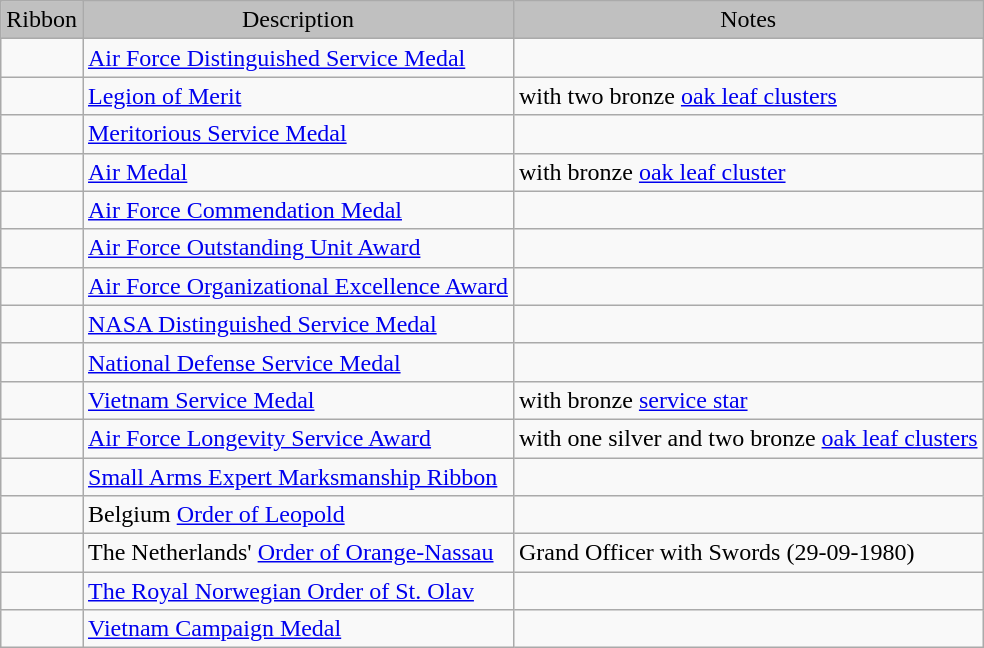<table class="wikitable">
<tr style="text-align:center; background:silver;">
<td>Ribbon</td>
<td style="background:silver; text-align:center;">Description</td>
<td style="background:silver; text-align:center;">Notes</td>
</tr>
<tr>
<td></td>
<td><a href='#'>Air Force Distinguished Service Medal</a></td>
<td></td>
</tr>
<tr>
<td></td>
<td><a href='#'>Legion of Merit</a></td>
<td>with two bronze <a href='#'>oak leaf clusters</a></td>
</tr>
<tr>
<td></td>
<td><a href='#'>Meritorious Service Medal</a></td>
<td></td>
</tr>
<tr>
<td></td>
<td><a href='#'>Air Medal</a></td>
<td>with bronze <a href='#'>oak leaf cluster</a></td>
</tr>
<tr>
<td></td>
<td><a href='#'>Air Force Commendation Medal</a></td>
<td></td>
</tr>
<tr>
<td></td>
<td><a href='#'>Air Force Outstanding Unit Award</a></td>
<td></td>
</tr>
<tr>
<td></td>
<td><a href='#'>Air Force Organizational Excellence Award</a></td>
<td></td>
</tr>
<tr>
<td></td>
<td><a href='#'>NASA Distinguished Service Medal</a></td>
<td></td>
</tr>
<tr>
<td></td>
<td><a href='#'>National Defense Service Medal</a></td>
<td></td>
</tr>
<tr>
<td></td>
<td><a href='#'>Vietnam Service Medal</a></td>
<td>with bronze <a href='#'>service star</a></td>
</tr>
<tr>
<td></td>
<td><a href='#'>Air Force Longevity Service Award</a></td>
<td>with one silver and two bronze <a href='#'>oak leaf clusters</a></td>
</tr>
<tr>
<td></td>
<td><a href='#'>Small Arms Expert Marksmanship Ribbon</a></td>
<td></td>
</tr>
<tr>
<td></td>
<td>Belgium <a href='#'>Order of Leopold</a></td>
<td></td>
</tr>
<tr>
<td></td>
<td>The Netherlands' <a href='#'>Order of Orange-Nassau</a></td>
<td>Grand Officer with Swords (29-09-1980)</td>
</tr>
<tr>
<td></td>
<td><a href='#'>The Royal Norwegian Order of St. Olav</a></td>
<td></td>
</tr>
<tr>
<td></td>
<td><a href='#'>Vietnam Campaign Medal</a></td>
<td></td>
</tr>
</table>
